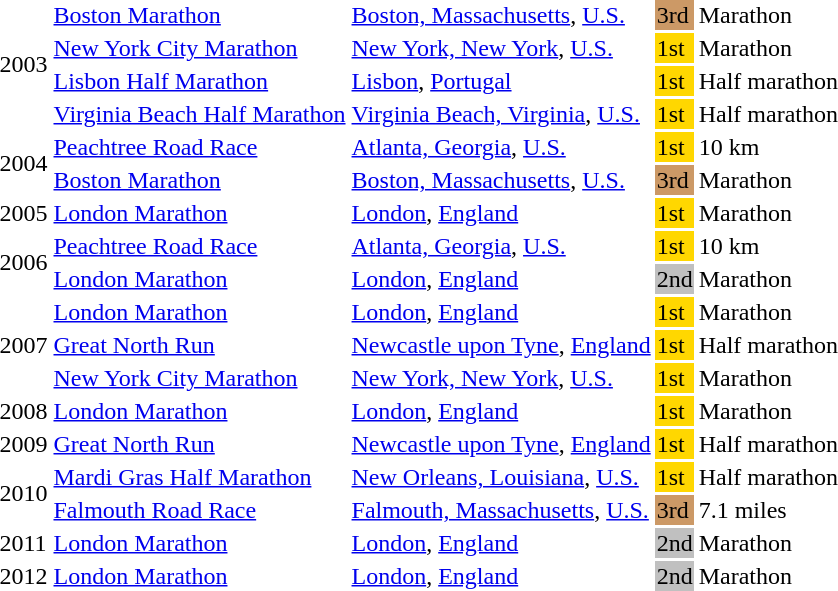<table>
<tr>
<td rowspan=4>2003</td>
<td><a href='#'>Boston Marathon</a></td>
<td><a href='#'>Boston, Massachusetts</a>, <a href='#'>U.S.</a></td>
<td bgcolor="cc9966">3rd</td>
<td>Marathon</td>
</tr>
<tr>
<td><a href='#'>New York City Marathon</a></td>
<td><a href='#'>New York, New York</a>, <a href='#'>U.S.</a></td>
<td bgcolor="gold">1st</td>
<td>Marathon</td>
</tr>
<tr>
<td><a href='#'>Lisbon Half Marathon</a></td>
<td><a href='#'>Lisbon</a>, <a href='#'>Portugal</a></td>
<td bgcolor="gold">1st</td>
<td>Half marathon</td>
</tr>
<tr>
<td><a href='#'>Virginia Beach Half Marathon</a></td>
<td><a href='#'>Virginia Beach, Virginia</a>, <a href='#'>U.S.</a></td>
<td bgcolor="gold">1st</td>
<td>Half marathon</td>
</tr>
<tr>
<td rowspan=2>2004</td>
<td><a href='#'>Peachtree Road Race</a></td>
<td><a href='#'>Atlanta, Georgia</a>, <a href='#'>U.S.</a></td>
<td bgcolor="gold">1st</td>
<td>10 km</td>
</tr>
<tr>
<td><a href='#'>Boston Marathon</a></td>
<td><a href='#'>Boston, Massachusetts</a>, <a href='#'>U.S.</a></td>
<td bgcolor="cc9966">3rd</td>
<td>Marathon</td>
</tr>
<tr>
<td>2005</td>
<td><a href='#'>London Marathon</a></td>
<td><a href='#'>London</a>, <a href='#'>England</a></td>
<td bgcolor="gold">1st</td>
<td>Marathon</td>
</tr>
<tr>
<td rowspan=2>2006</td>
<td><a href='#'>Peachtree Road Race</a></td>
<td><a href='#'>Atlanta, Georgia</a>, <a href='#'>U.S.</a></td>
<td bgcolor="gold">1st</td>
<td>10 km</td>
</tr>
<tr>
<td><a href='#'>London Marathon</a></td>
<td><a href='#'>London</a>, <a href='#'>England</a></td>
<td bgcolor="silver">2nd</td>
<td>Marathon</td>
</tr>
<tr>
<td rowspan=3>2007</td>
<td><a href='#'>London Marathon</a></td>
<td><a href='#'>London</a>, <a href='#'>England</a></td>
<td bgcolor="gold">1st</td>
<td>Marathon</td>
</tr>
<tr>
<td><a href='#'>Great North Run</a></td>
<td><a href='#'>Newcastle upon Tyne</a>, <a href='#'>England</a></td>
<td bgcolor="gold">1st</td>
<td>Half marathon</td>
</tr>
<tr>
<td><a href='#'>New York City Marathon</a></td>
<td><a href='#'>New York, New York</a>, <a href='#'>U.S.</a></td>
<td bgcolor="gold">1st</td>
<td>Marathon</td>
</tr>
<tr>
<td>2008</td>
<td><a href='#'>London Marathon</a></td>
<td><a href='#'>London</a>, <a href='#'>England</a></td>
<td bgcolor="gold">1st</td>
<td>Marathon</td>
</tr>
<tr>
<td>2009</td>
<td><a href='#'>Great North Run</a></td>
<td><a href='#'>Newcastle upon Tyne</a>, <a href='#'>England</a></td>
<td bgcolor="gold">1st</td>
<td>Half marathon</td>
</tr>
<tr>
<td rowspan=2>2010</td>
<td><a href='#'>Mardi Gras Half Marathon</a></td>
<td><a href='#'>New Orleans, Louisiana</a>, <a href='#'>U.S.</a></td>
<td bgcolor="gold">1st</td>
<td>Half marathon</td>
</tr>
<tr>
<td><a href='#'>Falmouth Road Race</a></td>
<td><a href='#'>Falmouth, Massachusetts</a>, <a href='#'>U.S.</a></td>
<td bgcolor="cc9966">3rd</td>
<td>7.1 miles</td>
</tr>
<tr>
<td>2011</td>
<td><a href='#'>London Marathon</a></td>
<td><a href='#'>London</a>, <a href='#'>England</a></td>
<td bgcolor="silver">2nd</td>
<td>Marathon</td>
</tr>
<tr>
<td>2012</td>
<td><a href='#'>London Marathon</a></td>
<td><a href='#'>London</a>, <a href='#'>England</a></td>
<td bgcolor="silver">2nd</td>
<td>Marathon</td>
</tr>
</table>
